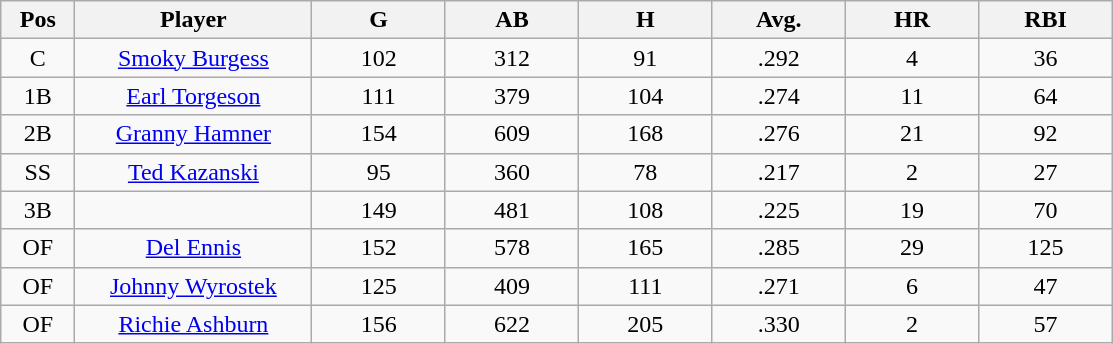<table class="wikitable sortable">
<tr>
<th bgcolor="#DDDDFF" width="5%">Pos</th>
<th bgcolor="#DDDDFF" width="16%">Player</th>
<th bgcolor="#DDDDFF" width="9%">G</th>
<th bgcolor="#DDDDFF" width="9%">AB</th>
<th bgcolor="#DDDDFF" width="9%">H</th>
<th bgcolor="#DDDDFF" width="9%">Avg.</th>
<th bgcolor="#DDDDFF" width="9%">HR</th>
<th bgcolor="#DDDDFF" width="9%">RBI</th>
</tr>
<tr align="center">
<td>C</td>
<td><a href='#'>Smoky Burgess</a></td>
<td>102</td>
<td>312</td>
<td>91</td>
<td>.292</td>
<td>4</td>
<td>36</td>
</tr>
<tr align="center">
<td>1B</td>
<td><a href='#'>Earl Torgeson</a></td>
<td>111</td>
<td>379</td>
<td>104</td>
<td>.274</td>
<td>11</td>
<td>64</td>
</tr>
<tr align="center">
<td>2B</td>
<td><a href='#'>Granny Hamner</a></td>
<td>154</td>
<td>609</td>
<td>168</td>
<td>.276</td>
<td>21</td>
<td>92</td>
</tr>
<tr align="center">
<td>SS</td>
<td><a href='#'>Ted Kazanski</a></td>
<td>95</td>
<td>360</td>
<td>78</td>
<td>.217</td>
<td>2</td>
<td>27</td>
</tr>
<tr align="center">
<td>3B</td>
<td></td>
<td>149</td>
<td>481</td>
<td>108</td>
<td>.225</td>
<td>19</td>
<td>70</td>
</tr>
<tr align="center">
<td>OF</td>
<td><a href='#'>Del Ennis</a></td>
<td>152</td>
<td>578</td>
<td>165</td>
<td>.285</td>
<td>29</td>
<td>125</td>
</tr>
<tr align="center">
<td>OF</td>
<td><a href='#'>Johnny Wyrostek</a></td>
<td>125</td>
<td>409</td>
<td>111</td>
<td>.271</td>
<td>6</td>
<td>47</td>
</tr>
<tr align="center">
<td>OF</td>
<td><a href='#'>Richie Ashburn</a></td>
<td>156</td>
<td>622</td>
<td>205</td>
<td>.330</td>
<td>2</td>
<td>57</td>
</tr>
</table>
